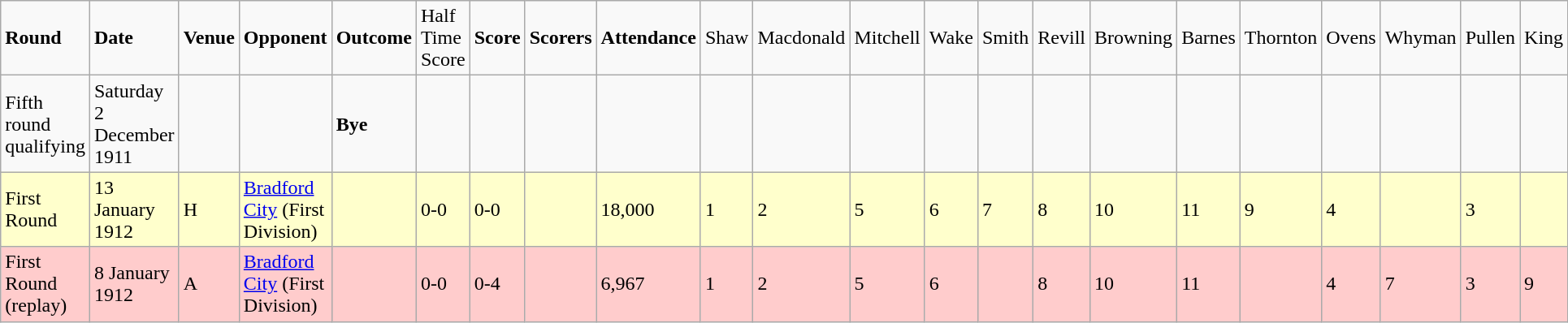<table class="wikitable">
<tr>
<td><strong>Round</strong></td>
<td><strong>Date</strong></td>
<td><strong>Venue</strong></td>
<td><strong>Opponent</strong></td>
<td><strong>Outcome</strong></td>
<td>Half Time Score</td>
<td><strong>Score</strong></td>
<td><strong>Scorers</strong></td>
<td><strong>Attendance</strong></td>
<td>Shaw</td>
<td>Macdonald</td>
<td>Mitchell</td>
<td>Wake</td>
<td>Smith</td>
<td>Revill</td>
<td>Browning</td>
<td>Barnes</td>
<td>Thornton</td>
<td>Ovens</td>
<td>Whyman</td>
<td>Pullen</td>
<td>King</td>
</tr>
<tr>
<td>Fifth round qualifying</td>
<td>Saturday 2 December 1911</td>
<td></td>
<td></td>
<td><strong>Bye</strong></td>
<td></td>
<td></td>
<td></td>
<td></td>
<td></td>
<td></td>
<td></td>
<td></td>
<td></td>
<td></td>
<td></td>
<td></td>
<td></td>
<td></td>
<td></td>
<td></td>
<td></td>
</tr>
<tr bgcolor="#FFFFCC">
<td>First Round</td>
<td>13 January 1912</td>
<td>H</td>
<td><a href='#'>Bradford City</a> (First Division)</td>
<td></td>
<td>0-0</td>
<td>0-0</td>
<td></td>
<td>18,000</td>
<td>1</td>
<td>2</td>
<td>5</td>
<td>6</td>
<td>7</td>
<td>8</td>
<td>10</td>
<td>11</td>
<td>9</td>
<td>4</td>
<td></td>
<td>3</td>
<td></td>
</tr>
<tr bgcolor="#FFCCCC">
<td>First Round (replay)</td>
<td>8 January 1912</td>
<td>A</td>
<td><a href='#'>Bradford City</a> (First Division)</td>
<td></td>
<td>0-0</td>
<td>0-4</td>
<td></td>
<td>6,967</td>
<td>1</td>
<td>2</td>
<td>5</td>
<td>6</td>
<td></td>
<td>8</td>
<td>10</td>
<td>11</td>
<td></td>
<td>4</td>
<td>7</td>
<td>3</td>
<td>9</td>
</tr>
</table>
